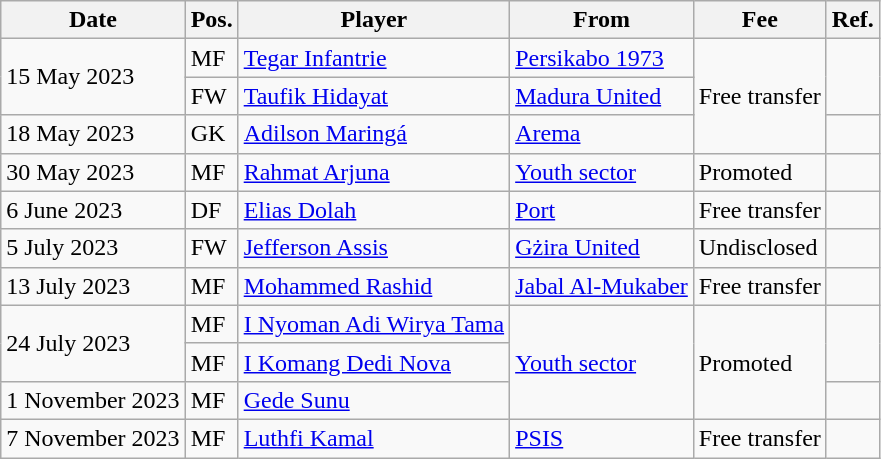<table class="wikitable">
<tr>
<th>Date</th>
<th>Pos.</th>
<th>Player</th>
<th>From</th>
<th>Fee</th>
<th>Ref.</th>
</tr>
<tr>
<td rowspan="2">15 May 2023</td>
<td>MF</td>
<td> <a href='#'>Tegar Infantrie</a></td>
<td><a href='#'>Persikabo 1973</a></td>
<td rowspan="3">Free transfer</td>
<td rowspan="2"></td>
</tr>
<tr>
<td>FW</td>
<td> <a href='#'>Taufik Hidayat</a></td>
<td><a href='#'>Madura United</a></td>
</tr>
<tr>
<td>18 May 2023</td>
<td>GK</td>
<td> <a href='#'>Adilson Maringá</a></td>
<td><a href='#'>Arema</a></td>
<td></td>
</tr>
<tr>
<td>30 May 2023</td>
<td>MF</td>
<td> <a href='#'>Rahmat Arjuna</a></td>
<td><a href='#'>Youth sector</a></td>
<td>Promoted</td>
<td></td>
</tr>
<tr>
<td>6 June 2023</td>
<td>DF</td>
<td> <a href='#'>Elias Dolah</a></td>
<td> <a href='#'>Port</a></td>
<td>Free transfer</td>
<td></td>
</tr>
<tr>
<td>5 July 2023</td>
<td>FW</td>
<td> <a href='#'>Jefferson Assis</a></td>
<td> <a href='#'>Gżira United</a></td>
<td>Undisclosed</td>
<td></td>
</tr>
<tr>
<td>13 July 2023</td>
<td>MF</td>
<td> <a href='#'>Mohammed Rashid</a></td>
<td> <a href='#'>Jabal Al-Mukaber</a></td>
<td>Free transfer</td>
<td></td>
</tr>
<tr>
<td rowspan="2">24 July 2023</td>
<td>MF</td>
<td> <a href='#'>I Nyoman Adi Wirya Tama</a></td>
<td rowspan="3"><a href='#'>Youth sector</a></td>
<td rowspan="3">Promoted</td>
<td rowspan="2"></td>
</tr>
<tr>
<td>MF</td>
<td> <a href='#'>I Komang Dedi Nova</a></td>
</tr>
<tr>
<td>1 November 2023</td>
<td>MF</td>
<td> <a href='#'>Gede Sunu</a></td>
<td></td>
</tr>
<tr>
<td>7 November 2023</td>
<td>MF</td>
<td> <a href='#'>Luthfi Kamal</a></td>
<td><a href='#'>PSIS</a></td>
<td>Free transfer</td>
<td></td>
</tr>
</table>
